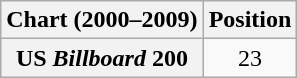<table class="wikitable sortable plainrowheaders" style="text-align:center;">
<tr>
<th scope="col">Chart (2000–2009)</th>
<th scope="col">Position</th>
</tr>
<tr>
<th scope="row">US <em>Billboard</em> 200</th>
<td>23</td>
</tr>
</table>
